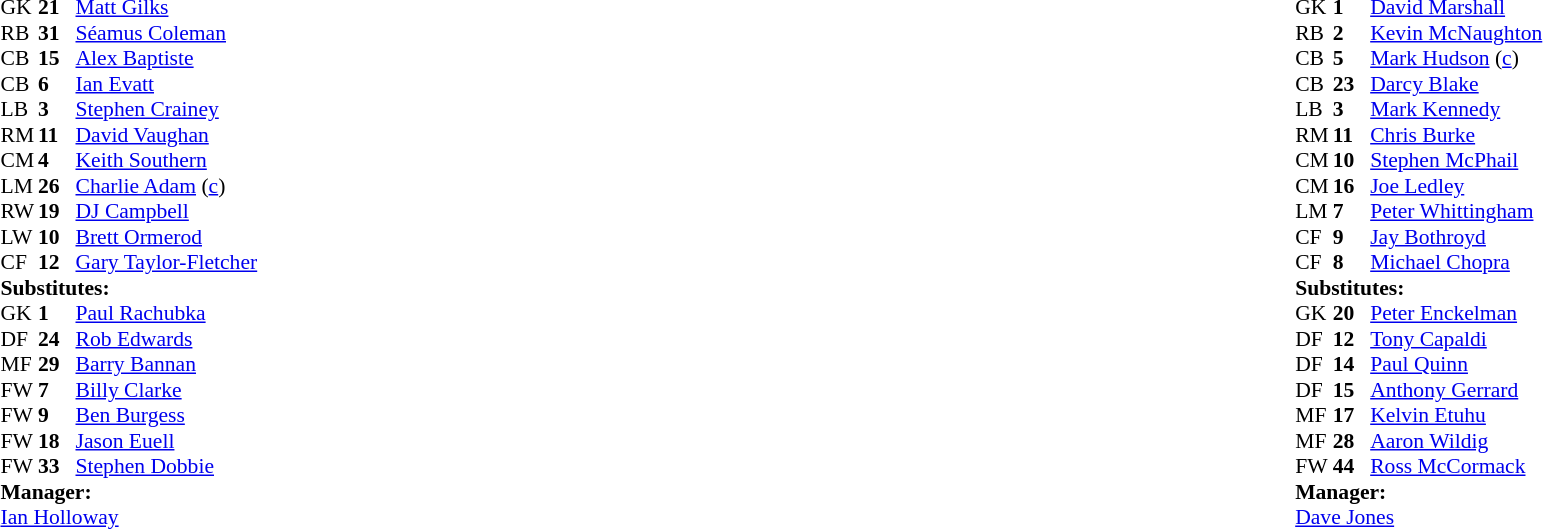<table width="100%">
<tr>
<td valign="top" width="50%"><br><table style="font-size:90%" cellspacing="0" cellpadding="0">
<tr>
<th width=25></th>
<th width=25></th>
</tr>
<tr>
<td>GK</td>
<td><strong>21</strong></td>
<td> <a href='#'>Matt Gilks</a></td>
</tr>
<tr>
<td>RB</td>
<td><strong>31</strong></td>
<td> <a href='#'>Séamus Coleman</a></td>
</tr>
<tr>
<td>CB</td>
<td><strong>15</strong></td>
<td> <a href='#'>Alex Baptiste</a></td>
</tr>
<tr>
<td>CB</td>
<td><strong>6</strong></td>
<td> <a href='#'>Ian Evatt</a></td>
</tr>
<tr>
<td>LB</td>
<td><strong>3</strong></td>
<td> <a href='#'>Stephen Crainey</a></td>
</tr>
<tr>
<td>RM</td>
<td><strong>11</strong></td>
<td> <a href='#'>David Vaughan</a></td>
<td></td>
<td></td>
</tr>
<tr>
<td>CM</td>
<td><strong>4</strong></td>
<td> <a href='#'>Keith Southern</a></td>
</tr>
<tr>
<td>LM</td>
<td><strong>26</strong></td>
<td> <a href='#'>Charlie Adam</a> (<a href='#'>c</a>)</td>
</tr>
<tr>
<td>RW</td>
<td><strong>19</strong></td>
<td> <a href='#'>DJ Campbell</a></td>
</tr>
<tr>
<td>LW</td>
<td><strong>10</strong></td>
<td> <a href='#'>Brett Ormerod</a></td>
<td></td>
<td></td>
</tr>
<tr>
<td>CF</td>
<td><strong>12</strong></td>
<td> <a href='#'>Gary Taylor-Fletcher</a></td>
<td></td>
<td></td>
</tr>
<tr>
<td colspan="4"><strong>Substitutes:</strong></td>
</tr>
<tr>
<td>GK</td>
<td><strong>1</strong></td>
<td> <a href='#'>Paul Rachubka</a></td>
</tr>
<tr>
<td>DF</td>
<td><strong>24</strong></td>
<td> <a href='#'>Rob Edwards</a></td>
</tr>
<tr>
<td>MF</td>
<td><strong>29</strong></td>
<td> <a href='#'>Barry Bannan</a></td>
<td></td>
<td></td>
</tr>
<tr>
<td>FW</td>
<td><strong>7</strong></td>
<td> <a href='#'>Billy Clarke</a></td>
</tr>
<tr>
<td>FW</td>
<td><strong>9</strong></td>
<td> <a href='#'>Ben Burgess</a></td>
<td></td>
<td></td>
</tr>
<tr>
<td>FW</td>
<td><strong>18</strong></td>
<td> <a href='#'>Jason Euell</a></td>
</tr>
<tr>
<td>FW</td>
<td><strong>33</strong></td>
<td> <a href='#'>Stephen Dobbie</a></td>
<td></td>
<td></td>
</tr>
<tr>
<td colspan="4"><strong>Manager:</strong></td>
</tr>
<tr>
<td colspan="4"> <a href='#'>Ian Holloway</a></td>
</tr>
</table>
</td>
<td valign="top"></td>
<td valign="top" width="50%"><br><table style="font-size:90%" cellspacing="0" cellpadding="0" align=center>
<tr>
<th width=25></th>
<th width=25></th>
</tr>
<tr>
<td>GK</td>
<td><strong>1</strong></td>
<td> <a href='#'>David Marshall</a></td>
</tr>
<tr>
<td>RB</td>
<td><strong>2</strong></td>
<td> <a href='#'>Kevin McNaughton</a></td>
<td></td>
<td></td>
</tr>
<tr>
<td>CB</td>
<td><strong>5</strong></td>
<td> <a href='#'>Mark Hudson</a> (<a href='#'>c</a>)</td>
</tr>
<tr>
<td>CB</td>
<td><strong>23</strong></td>
<td> <a href='#'>Darcy Blake</a></td>
</tr>
<tr>
<td>LB</td>
<td><strong>3</strong></td>
<td> <a href='#'>Mark Kennedy</a></td>
</tr>
<tr>
<td>RM</td>
<td><strong>11</strong></td>
<td> <a href='#'>Chris Burke</a></td>
<td></td>
<td></td>
</tr>
<tr>
<td>CM</td>
<td><strong>10</strong></td>
<td> <a href='#'>Stephen McPhail</a></td>
</tr>
<tr>
<td>CM</td>
<td><strong>16</strong></td>
<td> <a href='#'>Joe Ledley</a></td>
</tr>
<tr>
<td>LM</td>
<td><strong>7</strong></td>
<td> <a href='#'>Peter Whittingham</a></td>
</tr>
<tr>
<td>CF</td>
<td><strong>9</strong></td>
<td> <a href='#'>Jay Bothroyd</a></td>
<td></td>
<td></td>
</tr>
<tr>
<td>CF</td>
<td><strong>8</strong></td>
<td> <a href='#'>Michael Chopra</a></td>
</tr>
<tr>
<td colspan="4"><strong>Substitutes:</strong></td>
</tr>
<tr>
<td>GK</td>
<td><strong>20</strong></td>
<td> <a href='#'>Peter Enckelman</a></td>
</tr>
<tr>
<td>DF</td>
<td><strong>12</strong></td>
<td> <a href='#'>Tony Capaldi</a></td>
</tr>
<tr>
<td>DF</td>
<td><strong>14</strong></td>
<td> <a href='#'>Paul Quinn</a></td>
</tr>
<tr>
<td>DF</td>
<td><strong>15</strong></td>
<td> <a href='#'>Anthony Gerrard</a></td>
<td></td>
<td></td>
</tr>
<tr>
<td>MF</td>
<td><strong>17</strong></td>
<td> <a href='#'>Kelvin Etuhu</a></td>
<td></td>
<td></td>
</tr>
<tr>
<td>MF</td>
<td><strong>28</strong></td>
<td> <a href='#'>Aaron Wildig</a></td>
</tr>
<tr>
<td>FW</td>
<td><strong>44</strong></td>
<td> <a href='#'>Ross McCormack</a></td>
<td></td>
<td></td>
</tr>
<tr>
<td colspan="4"><strong>Manager:</strong></td>
</tr>
<tr>
<td colspan="4"> <a href='#'>Dave Jones</a></td>
</tr>
</table>
</td>
</tr>
</table>
